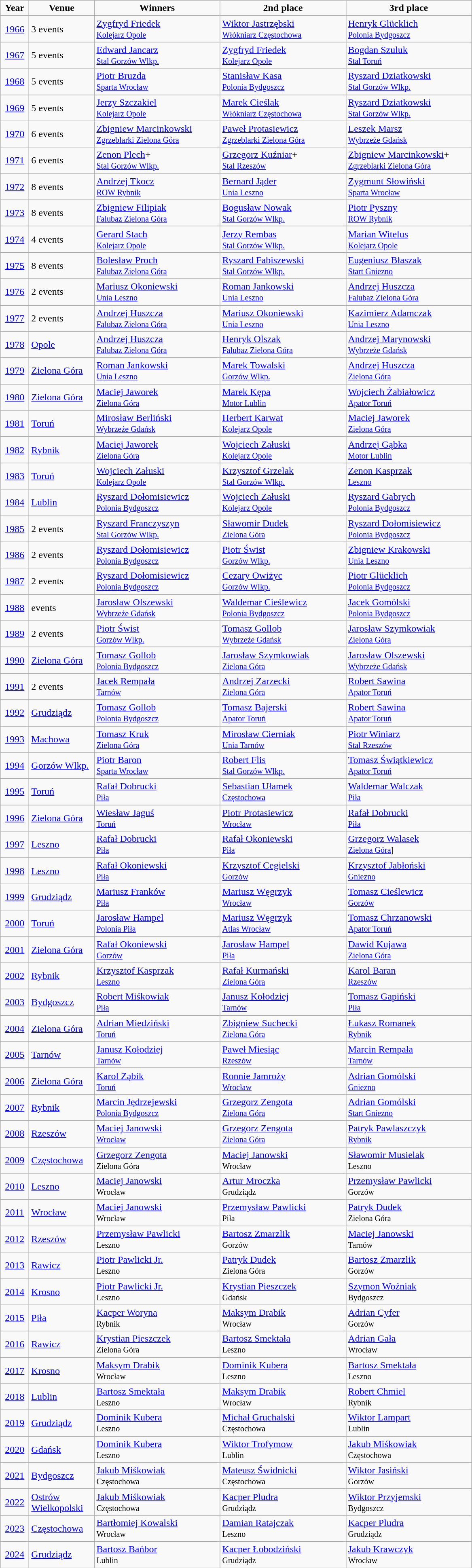<table class="wikitable">
<tr align=center>
<td width=40px  ><strong>Year</strong></td>
<td width=100px ><strong>Venue</strong></td>
<td width=200px ><strong>Winners</strong></td>
<td width=200px ><strong>2nd place</strong></td>
<td width=200px ><strong>3rd place</strong></td>
</tr>
<tr>
<td align=center><a href='#'>1966</a></td>
<td>3 events</td>
<td><a href='#'>Zygfryd Friedek</a> <br><small> <a href='#'>Kolejarz Opole</a></small></td>
<td><a href='#'>Wiktor Jastrzębski</a> <br><small> <a href='#'>Włókniarz Częstochowa</a></small></td>
<td><a href='#'>Henryk Glücklich</a> <br><small> <a href='#'>Polonia Bydgoszcz</a></small></td>
</tr>
<tr>
<td align=center><a href='#'>1967</a></td>
<td>5 events</td>
<td><a href='#'>Edward Jancarz</a> <br><small> <a href='#'>Stal Gorzów Wlkp.</a></small></td>
<td><a href='#'>Zygfryd Friedek</a> <br><small> <a href='#'>Kolejarz Opole</a></small></td>
<td><a href='#'>Bogdan Szuluk</a> <br><small> <a href='#'>Stal Toruń</a></small></td>
</tr>
<tr>
<td align=center><a href='#'>1968</a></td>
<td>5 events</td>
<td><a href='#'>Piotr Bruzda</a> <br><small> <a href='#'>Sparta Wrocław</a></small></td>
<td><a href='#'>Stanisław Kasa</a> <br><small> <a href='#'>Polonia Bydgoszcz</a></small></td>
<td><a href='#'>Ryszard Dziatkowski</a> <br><small> <a href='#'>Stal Gorzów Wlkp.</a></small></td>
</tr>
<tr>
<td align=center><a href='#'>1969</a></td>
<td>5 events</td>
<td><a href='#'>Jerzy Szczakiel</a> <br><small> <a href='#'>Kolejarz Opole</a></small></td>
<td><a href='#'>Marek Cieślak</a> <br><small> <a href='#'>Włókniarz Częstochowa</a></small></td>
<td><a href='#'>Ryszard Dziatkowski</a> <br><small> <a href='#'>Stal Gorzów Wlkp.</a></small></td>
</tr>
<tr>
<td align=center><a href='#'>1970</a></td>
<td>6 events</td>
<td><a href='#'>Zbigniew Marcinkowski</a> <br><small> <a href='#'>Zgrzeblarki Zielona Góra</a></small></td>
<td><a href='#'>Paweł Protasiewicz</a> <br><small> <a href='#'>Zgrzeblarki Zielona Góra</a></small></td>
<td><a href='#'>Leszek Marsz</a> <br><small> <a href='#'>Wybrzeże Gdańsk</a></small></td>
</tr>
<tr>
<td align=center><a href='#'>1971</a></td>
<td>6 events</td>
<td><a href='#'>Zenon Plech</a>+ <br><small> <a href='#'>Stal Gorzów Wlkp.</a></small></td>
<td><a href='#'>Grzegorz Kuźniar</a>+ <br><small> <a href='#'>Stal Rzeszów</a></small></td>
<td><a href='#'>Zbigniew Marcinkowski</a>+ <br><small> <a href='#'>Zgrzeblarki Zielona Góra</a></small></td>
</tr>
<tr>
<td align=center><a href='#'>1972</a></td>
<td>8 events</td>
<td><a href='#'>Andrzej Tkocz</a> <br><small> <a href='#'>ROW Rybnik</a></small></td>
<td><a href='#'>Bernard Jąder</a> <br><small> <a href='#'>Unia Leszno</a></small></td>
<td><a href='#'>Zygmunt Słowiński</a> <br><small> <a href='#'>Sparta Wrocław</a></small></td>
</tr>
<tr>
<td align=center><a href='#'>1973</a></td>
<td>8 events</td>
<td><a href='#'>Zbigniew Filipiak</a> <br><small> <a href='#'>Falubaz Zielona Góra</a></small></td>
<td><a href='#'>Bogusław Nowak</a> <br><small> <a href='#'>Stal Gorzów Wlkp.</a></small></td>
<td><a href='#'>Piotr Pyszny</a> <br><small> <a href='#'>ROW Rybnik</a></small></td>
</tr>
<tr>
<td align=center><a href='#'>1974</a></td>
<td>4 events</td>
<td><a href='#'>Gerard Stach</a> <br><small> <a href='#'>Kolejarz Opole</a></small></td>
<td><a href='#'>Jerzy Rembas</a> <br><small> <a href='#'>Stal Gorzów Wlkp.</a></small></td>
<td><a href='#'>Marian Witelus</a> <br><small> <a href='#'>Kolejarz Opole</a></small></td>
</tr>
<tr>
<td align=center><a href='#'>1975</a></td>
<td>8 events</td>
<td><a href='#'>Bolesław Proch</a> <br><small> <a href='#'>Falubaz Zielona Góra</a></small></td>
<td><a href='#'>Ryszard Fabiszewski</a> <br><small> <a href='#'>Stal Gorzów Wlkp.</a></small></td>
<td><a href='#'>Eugeniusz Błaszak</a> <br><small> <a href='#'>Start Gniezno</a></small></td>
</tr>
<tr>
<td align=center><a href='#'>1976</a></td>
<td>2 events</td>
<td><a href='#'>Mariusz Okoniewski</a> <br><small> <a href='#'>Unia Leszno</a></small></td>
<td><a href='#'>Roman Jankowski</a> <br><small> <a href='#'>Unia Leszno</a></small></td>
<td><a href='#'>Andrzej Huszcza</a> <br><small> <a href='#'>Falubaz Zielona Góra</a></small></td>
</tr>
<tr>
<td align=center><a href='#'>1977</a></td>
<td>2 events</td>
<td><a href='#'>Andrzej Huszcza</a> <br><small> <a href='#'>Falubaz Zielona Góra</a></small></td>
<td><a href='#'>Mariusz Okoniewski</a> <br><small> <a href='#'>Unia Leszno</a></small></td>
<td><a href='#'>Kazimierz Adamczak</a> <br><small> <a href='#'>Unia Leszno</a></small></td>
</tr>
<tr>
<td align=center><a href='#'>1978</a></td>
<td><a href='#'>Opole</a></td>
<td><a href='#'>Andrzej Huszcza</a> <br><small> <a href='#'>Falubaz Zielona Góra</a></small></td>
<td><a href='#'>Henryk Olszak</a> <br><small> <a href='#'>Falubaz Zielona Góra</a></small></td>
<td><a href='#'>Andrzej Marynowski</a> <br><small> <a href='#'>Wybrzeże Gdańsk</a></small></td>
</tr>
<tr>
<td align=center><a href='#'>1979</a></td>
<td><a href='#'>Zielona Góra</a></td>
<td><a href='#'>Roman Jankowski</a> <br><small> <a href='#'>Unia Leszno</a></small></td>
<td><a href='#'>Marek Towalski</a> <br><small> <a href='#'>Gorzów Wlkp.</a></small></td>
<td><a href='#'>Andrzej Huszcza</a> <br><small> <a href='#'>Zielona Góra</a></small></td>
</tr>
<tr>
<td align=center><a href='#'>1980</a></td>
<td><a href='#'>Zielona Góra</a></td>
<td><a href='#'>Maciej Jaworek</a> <br><small> <a href='#'>Zielona Góra</a></small></td>
<td><a href='#'>Marek Kępa</a> <br><small> <a href='#'>Motor Lublin</a></small></td>
<td><a href='#'>Wojciech Żabiałowicz</a> <br><small> <a href='#'>Apator Toruń</a></small></td>
</tr>
<tr>
<td align=center><a href='#'>1981</a></td>
<td><a href='#'>Toruń</a></td>
<td><a href='#'>Mirosław Berliński</a> <br><small> <a href='#'>Wybrzeże Gdańsk</a></small></td>
<td><a href='#'>Herbert Karwat</a> <br><small> <a href='#'>Kolejarz Opole</a></small></td>
<td><a href='#'>Maciej Jaworek</a> <br><small> <a href='#'>Zielona Góra</a></small></td>
</tr>
<tr>
<td align=center><a href='#'>1982</a></td>
<td><a href='#'>Rybnik</a></td>
<td><a href='#'>Maciej Jaworek</a> <br><small> <a href='#'>Zielona Góra</a></small></td>
<td><a href='#'>Wojciech Załuski</a> <br><small> <a href='#'>Kolejarz Opole</a></small></td>
<td><a href='#'>Andrzej Gąbka</a> <br><small> <a href='#'>Motor Lublin</a></small></td>
</tr>
<tr>
<td align=center><a href='#'>1983</a></td>
<td><a href='#'>Toruń</a></td>
<td><a href='#'>Wojciech Załuski</a> <br><small> <a href='#'>Kolejarz Opole</a></small></td>
<td><a href='#'>Krzysztof Grzelak</a> <br><small> <a href='#'>Stal Gorzów Wlkp.</a></small></td>
<td><a href='#'>Zenon Kasprzak</a> <br><small> <a href='#'>Leszno</a></small></td>
</tr>
<tr>
<td align=center><a href='#'>1984</a></td>
<td><a href='#'>Lublin</a></td>
<td><a href='#'>Ryszard Dołomisiewicz</a> <br><small> <a href='#'>Polonia Bydgoszcz</a></small></td>
<td><a href='#'>Wojciech Załuski</a> <br><small> <a href='#'>Kolejarz Opole</a></small></td>
<td><a href='#'>Ryszard Gabrych</a> <br><small> <a href='#'>Polonia Bydgoszcz</a></small></td>
</tr>
<tr>
<td align=center><a href='#'>1985</a></td>
<td>2 events</td>
<td><a href='#'>Ryszard Franczyszyn</a> <br><small> <a href='#'>Stal Gorzów Wlkp.</a></small></td>
<td><a href='#'>Sławomir Dudek</a> <br><small> <a href='#'>Zielona Góra</a></small></td>
<td><a href='#'>Ryszard Dołomisiewicz</a> <br><small> <a href='#'>Polonia Bydgoszcz</a></small></td>
</tr>
<tr>
<td align=center><a href='#'>1986</a></td>
<td>2 events</td>
<td><a href='#'>Ryszard Dołomisiewicz</a> <br><small> <a href='#'>Polonia Bydgoszcz</a></small></td>
<td><a href='#'>Piotr Świst</a> <br><small> <a href='#'>Gorzów Wlkp.</a></small></td>
<td><a href='#'>Zbigniew Krakowski</a> <br><small> <a href='#'>Unia Leszno</a></small></td>
</tr>
<tr>
<td align=center><a href='#'>1987</a></td>
<td>2 events</td>
<td><a href='#'>Ryszard Dołomisiewicz</a> <br><small> <a href='#'>Polonia Bydgoszcz</a></small></td>
<td><a href='#'>Cezary Owiżyc</a> <br><small> <a href='#'>Gorzów Wlkp.</a></small></td>
<td><a href='#'>Piotr Glücklich</a> <br><small> <a href='#'>Polonia Bydgoszcz</a></small></td>
</tr>
<tr>
<td align=center><a href='#'>1988</a></td>
<td>events</td>
<td><a href='#'>Jarosław Olszewski</a> <br><small> <a href='#'>Wybrzeże Gdańsk</a></small></td>
<td><a href='#'>Waldemar Cieślewicz</a> <br><small> <a href='#'>Polonia Bydgoszcz</a></small></td>
<td><a href='#'>Jacek Gomólski</a> <br><small> <a href='#'>Polonia Bydgoszcz</a></small></td>
</tr>
<tr>
<td align=center><a href='#'>1989</a></td>
<td>2 events</td>
<td><a href='#'>Piotr Świst</a> <br><small> <a href='#'>Gorzów Wlkp.</a></small></td>
<td><a href='#'>Tomasz Gollob</a> <br><small> <a href='#'>Wybrzeże Gdańsk</a></small></td>
<td><a href='#'>Jarosław Szymkowiak</a> <br><small> <a href='#'>Zielona Góra</a></small></td>
</tr>
<tr>
<td align=center><a href='#'>1990</a></td>
<td><a href='#'>Zielona Góra</a></td>
<td><a href='#'>Tomasz Gollob</a> <br><small> <a href='#'>Polonia Bydgoszcz</a></small></td>
<td><a href='#'>Jarosław Szymkowiak</a> <br><small> <a href='#'>Zielona Góra</a></small></td>
<td><a href='#'>Jarosław Olszewski</a> <br><small> <a href='#'>Wybrzeże Gdańsk</a></small></td>
</tr>
<tr>
<td align=center><a href='#'>1991</a></td>
<td>2 events</td>
<td><a href='#'>Jacek Rempała</a> <br><small> <a href='#'>Tarnów</a></small></td>
<td><a href='#'>Andrzej Zarzecki</a> <br><small> <a href='#'>Zielona Góra</a></small></td>
<td><a href='#'>Robert Sawina</a> <br><small> <a href='#'>Apator Toruń</a></small></td>
</tr>
<tr>
<td align=center><a href='#'>1992</a></td>
<td><a href='#'>Grudziądz</a></td>
<td><a href='#'>Tomasz Gollob</a> <br><small> <a href='#'>Polonia Bydgoszcz</a></small></td>
<td><a href='#'>Tomasz Bajerski</a> <br><small> <a href='#'>Apator Toruń</a></small></td>
<td><a href='#'>Robert Sawina</a> <br><small> <a href='#'>Apator Toruń</a></small></td>
</tr>
<tr>
<td align=center><a href='#'>1993</a></td>
<td><a href='#'>Machowa</a></td>
<td><a href='#'>Tomasz Kruk</a> <br><small> <a href='#'>Zielona Góra</a></small></td>
<td><a href='#'>Mirosław Cierniak</a> <br><small> <a href='#'>Unia Tarnów</a></small></td>
<td><a href='#'>Piotr Winiarz</a> <br><small> <a href='#'>Stal Rzeszów</a></small></td>
</tr>
<tr>
<td align=center><a href='#'>1994</a></td>
<td><a href='#'>Gorzów Wlkp.</a></td>
<td><a href='#'>Piotr Baron</a> <br><small> <a href='#'>Sparta Wrocław</a></small></td>
<td><a href='#'>Robert Flis</a> <br><small> <a href='#'>Stal Gorzów Wlkp.</a></small></td>
<td><a href='#'>Tomasz Świątkiewicz</a> <br><small> <a href='#'>Apator Toruń</a></small></td>
</tr>
<tr>
<td align=center><a href='#'>1995</a></td>
<td><a href='#'>Toruń</a></td>
<td><a href='#'>Rafał Dobrucki</a> <br><small> <a href='#'>Piła</a></small></td>
<td><a href='#'>Sebastian Ułamek</a> <br><small> <a href='#'>Częstochowa</a></small></td>
<td><a href='#'>Waldemar Walczak</a> <br><small> <a href='#'>Piła</a></small></td>
</tr>
<tr>
<td align=center><a href='#'>1996</a></td>
<td><a href='#'>Zielona Góra</a></td>
<td><a href='#'>Wiesław Jaguś</a> <br><small> <a href='#'>Toruń</a></small></td>
<td><a href='#'>Piotr Protasiewicz</a> <br><small> <a href='#'>Wrocław</a></small></td>
<td><a href='#'>Rafał Dobrucki</a> <br><small> <a href='#'>Piła</a></small></td>
</tr>
<tr>
<td align=center><a href='#'>1997</a></td>
<td><a href='#'>Leszno</a></td>
<td><a href='#'>Rafał Dobrucki</a> <br><small> <a href='#'>Piła</a></small></td>
<td><a href='#'>Rafał Okoniewski</a> <br><small> <a href='#'>Piła</a></small></td>
<td><a href='#'>Grzegorz Walasek</a> <br><small> <a href='#'>Zielona Góra</a>]</small></td>
</tr>
<tr>
<td align=center><a href='#'>1998</a></td>
<td><a href='#'>Leszno</a></td>
<td><a href='#'>Rafał Okoniewski</a> <br><small> <a href='#'>Piła</a></small></td>
<td><a href='#'>Krzysztof Cegielski</a> <br><small> <a href='#'>Gorzów</a></small></td>
<td><a href='#'>Krzysztof Jabłoński</a> <br><small> <a href='#'>Gniezno</a></small></td>
</tr>
<tr>
<td align=center><a href='#'>1999</a></td>
<td><a href='#'>Grudziądz</a></td>
<td><a href='#'>Mariusz Franków</a> <br><small> <a href='#'>Piła</a></small></td>
<td><a href='#'>Mariusz Węgrzyk</a> <br><small> <a href='#'>Wrocław</a></small></td>
<td><a href='#'>Tomasz Cieślewicz</a> <br><small> <a href='#'>Gorzów</a></small></td>
</tr>
<tr>
<td align=center><a href='#'>2000</a></td>
<td><a href='#'>Toruń</a></td>
<td><a href='#'>Jarosław Hampel</a> <br><small> <a href='#'>Polonia Piła</a></small></td>
<td><a href='#'>Mariusz Węgrzyk</a> <br><small> <a href='#'>Atlas Wrocław</a></small></td>
<td><a href='#'>Tomasz Chrzanowski</a> <br><small> <a href='#'>Apator Toruń</a></small></td>
</tr>
<tr>
<td align=center><a href='#'>2001</a></td>
<td><a href='#'>Zielona Góra</a></td>
<td><a href='#'>Rafał Okoniewski</a> <br><small> <a href='#'>Gorzów</a></small></td>
<td><a href='#'>Jarosław Hampel</a> <br><small> <a href='#'>Piła</a></small></td>
<td><a href='#'>Dawid Kujawa</a> <br><small> <a href='#'>Zielona Góra</a></small></td>
</tr>
<tr>
<td align=center><a href='#'>2002</a></td>
<td><a href='#'>Rybnik</a></td>
<td><a href='#'>Krzysztof Kasprzak</a> <br><small> <a href='#'>Leszno</a></small></td>
<td><a href='#'>Rafał Kurmański</a> <br><small> <a href='#'>Zielona Góra</a></small></td>
<td><a href='#'>Karol Baran</a> <br><small> <a href='#'>Rzeszów</a></small></td>
</tr>
<tr>
<td align=center><a href='#'>2003</a></td>
<td><a href='#'>Bydgoszcz</a></td>
<td><a href='#'>Robert Miśkowiak</a> <br><small> <a href='#'>Piła</a></small></td>
<td><a href='#'>Janusz Kołodziej</a> <br><small> <a href='#'>Tarnów</a></small></td>
<td><a href='#'>Tomasz Gapiński</a> <br><small> <a href='#'>Piła</a></small></td>
</tr>
<tr>
<td align=center><a href='#'>2004</a></td>
<td><a href='#'>Zielona Góra</a></td>
<td><a href='#'>Adrian Miedziński</a> <br><small> <a href='#'>Toruń</a></small></td>
<td><a href='#'>Zbigniew Suchecki</a> <br><small> <a href='#'>Zielona Góra</a></small></td>
<td><a href='#'>Łukasz Romanek</a> <br><small> <a href='#'>Rybnik</a></small></td>
</tr>
<tr>
<td align=center><a href='#'>2005</a></td>
<td><a href='#'>Tarnów</a></td>
<td><a href='#'>Janusz Kołodziej</a> <br><small> <a href='#'>Tarnów</a></small></td>
<td><a href='#'>Paweł Miesiąc</a> <br><small> <a href='#'>Rzeszów</a></small></td>
<td><a href='#'>Marcin Rempała</a> <br><small> <a href='#'>Tarnów</a></small></td>
</tr>
<tr>
<td align=center><a href='#'>2006</a></td>
<td><a href='#'>Zielona Góra</a></td>
<td><a href='#'>Karol Ząbik</a> <br><small> <a href='#'>Toruń</a></small></td>
<td><a href='#'>Ronnie Jamroży</a> <br><small> <a href='#'>Wrocław</a></small></td>
<td><a href='#'>Adrian Gomólski</a> <br><small> <a href='#'>Gniezno</a></small></td>
</tr>
<tr>
<td align=center><a href='#'>2007</a></td>
<td><a href='#'>Rybnik</a></td>
<td><a href='#'>Marcin Jędrzejewski</a> <br><small> <a href='#'>Polonia Bydgoszcz</a></small></td>
<td><a href='#'>Grzegorz Zengota</a> <br><small> <a href='#'>Zielona Góra</a></small></td>
<td><a href='#'>Adrian Gomólski</a> <br><small> <a href='#'>Start Gniezno</a></small></td>
</tr>
<tr>
<td align=center><a href='#'>2008</a></td>
<td><a href='#'>Rzeszów</a></td>
<td><a href='#'>Maciej Janowski</a> <br><small> <a href='#'>Wrocław</a></small></td>
<td><a href='#'>Grzegorz Zengota</a> <br><small> <a href='#'>Zielona Góra</a></small></td>
<td><a href='#'>Patryk Pawlaszczyk</a> <br><small> <a href='#'>Rybnik</a></small></td>
</tr>
<tr>
<td align=center><a href='#'>2009</a></td>
<td><a href='#'>Częstochowa</a></td>
<td><a href='#'>Grzegorz Zengota</a> <br><small>Zielona Góra</small></td>
<td><a href='#'>Maciej Janowski</a> <br><small> Wrocław</small></td>
<td><a href='#'>Sławomir Musielak</a> <br><small>Leszno</small></td>
</tr>
<tr>
<td align=center><a href='#'>2010</a></td>
<td><a href='#'>Leszno</a></td>
<td><a href='#'>Maciej Janowski</a><br><small>Wrocław</small></td>
<td><a href='#'>Artur Mroczka</a> <br><small>Grudziądz</small></td>
<td><a href='#'>Przemysław Pawlicki</a> <br><small>Gorzów </small></td>
</tr>
<tr>
<td align=center><a href='#'>2011</a></td>
<td><a href='#'>Wrocław</a></td>
<td><a href='#'>Maciej Janowski</a> <br><small>Wrocław</small></td>
<td><a href='#'>Przemysław Pawlicki</a> <br><small>Piła </small></td>
<td><a href='#'>Patryk Dudek</a> <br><small>Zielona Góra</small></td>
</tr>
<tr>
<td align=center><a href='#'>2012</a></td>
<td><a href='#'>Rzeszów</a></td>
<td><a href='#'>Przemysław Pawlicki</a> <br><small>Leszno</small></td>
<td><a href='#'>Bartosz Zmarzlik</a> <br><small>Gorzów</small></td>
<td><a href='#'>Maciej Janowski</a> <br><small>Tarnów</small></td>
</tr>
<tr>
<td align=center><a href='#'>2013</a></td>
<td><a href='#'>Rawicz</a></td>
<td><a href='#'>Piotr Pawlicki Jr.</a> <br><small> Leszno</small></td>
<td><a href='#'>Patryk Dudek</a> <br><small> Zielona Góra</small></td>
<td><a href='#'>Bartosz Zmarzlik</a> <br><small>Gorzów </small></td>
</tr>
<tr>
<td align=center><a href='#'>2014</a></td>
<td><a href='#'>Krosno</a></td>
<td><a href='#'>Piotr Pawlicki Jr.</a> <br><small>Leszno </small></td>
<td><a href='#'>Krystian Pieszczek</a> <br><small>Gdańsk</small></td>
<td><a href='#'>Szymon Woźniak</a> <br><small>Bydgoszcz </small></td>
</tr>
<tr>
<td align=center><a href='#'>2015</a></td>
<td><a href='#'>Piła</a></td>
<td><a href='#'>Kacper Woryna</a> <br><small>Rybnik </small></td>
<td><a href='#'>Maksym Drabik</a> <br><small>Wrocław </small></td>
<td><a href='#'>Adrian Cyfer</a> <br><small>Gorzów </small></td>
</tr>
<tr>
<td align=center><a href='#'>2016</a></td>
<td><a href='#'>Rawicz</a></td>
<td><a href='#'>Krystian Pieszczek</a> <br><small>Zielona Góra </small></td>
<td><a href='#'>Bartosz Smektała</a> <br><small>Leszno </small></td>
<td><a href='#'>Adrian Gała</a> <br><small> Wrocław</small></td>
</tr>
<tr>
<td align=center><a href='#'>2017</a></td>
<td><a href='#'>Krosno</a></td>
<td><a href='#'>Maksym Drabik</a> <br><small> Wrocław</small></td>
<td><a href='#'>Dominik Kubera</a> <br><small> Leszno</small></td>
<td><a href='#'>Bartosz Smektała</a> <br><small>Leszno </small></td>
</tr>
<tr>
<td align=center><a href='#'>2018</a></td>
<td><a href='#'>Lublin</a></td>
<td><a href='#'>Bartosz Smektała</a> <br><small>Leszno </small></td>
<td><a href='#'>Maksym Drabik</a> <br><small>Wrocław </small></td>
<td><a href='#'>Robert Chmiel</a> <br><small> Rybnik</small></td>
</tr>
<tr>
<td align=center><a href='#'>2019</a></td>
<td><a href='#'>Grudziądz</a></td>
<td><a href='#'>Dominik Kubera</a> <br><small>Leszno </small></td>
<td><a href='#'>Michał Gruchalski</a> <br><small>Częstochowa </small></td>
<td><a href='#'>Wiktor Lampart</a> <br><small> Lublin</small></td>
</tr>
<tr>
<td align=center><a href='#'>2020</a></td>
<td><a href='#'>Gdańsk</a></td>
<td><a href='#'>Dominik Kubera</a> <br><small>Leszno </small></td>
<td><a href='#'>Wiktor Trofymow</a> <br><small> Lublin</small></td>
<td><a href='#'>Jakub Miśkowiak</a> <br><small> Częstochowa</small></td>
</tr>
<tr>
<td align=center><a href='#'>2021</a></td>
<td><a href='#'>Bydgoszcz</a></td>
<td><a href='#'>Jakub Miśkowiak</a> <br><small> Częstochowa</small></td>
<td><a href='#'>Mateusz Świdnicki</a> <br><small> Częstochowa</small></td>
<td><a href='#'>Wiktor Jasiński</a> <br><small>Gorzów </small></td>
</tr>
<tr>
<td align=center><a href='#'>2022</a></td>
<td><a href='#'>Ostrów Wielkopolski</a></td>
<td><a href='#'>Jakub Miśkowiak</a> <br><small>Częstochowa </small></td>
<td><a href='#'>Kacper Pludra</a> <br><small>Grudziądz</small></td>
<td><a href='#'>Wiktor Przyjemski</a> <br><small> Bydgoszcz</small></td>
</tr>
<tr>
<td align=center><a href='#'>2023</a></td>
<td><a href='#'>Częstochowa</a></td>
<td><a href='#'>Bartłomiej Kowalski</a> <br><small>Wrocław</small></td>
<td><a href='#'>Damian Ratajczak</a> <br><small>Leszno</small></td>
<td><a href='#'>Kacper Pludra</a> <br><small>Grudziądz</small></td>
</tr>
<tr>
<td align=center><a href='#'>2024</a></td>
<td><a href='#'>Grudziądz</a></td>
<td><a href='#'>Bartosz Bańbor</a> <br><small>Lublin</small></td>
<td><a href='#'>Kacper Łobodziński</a> <br><small>Grudziądz</small></td>
<td><a href='#'>Jakub Krawczyk</a> <br><small>Wrocław</small></td>
</tr>
</table>
